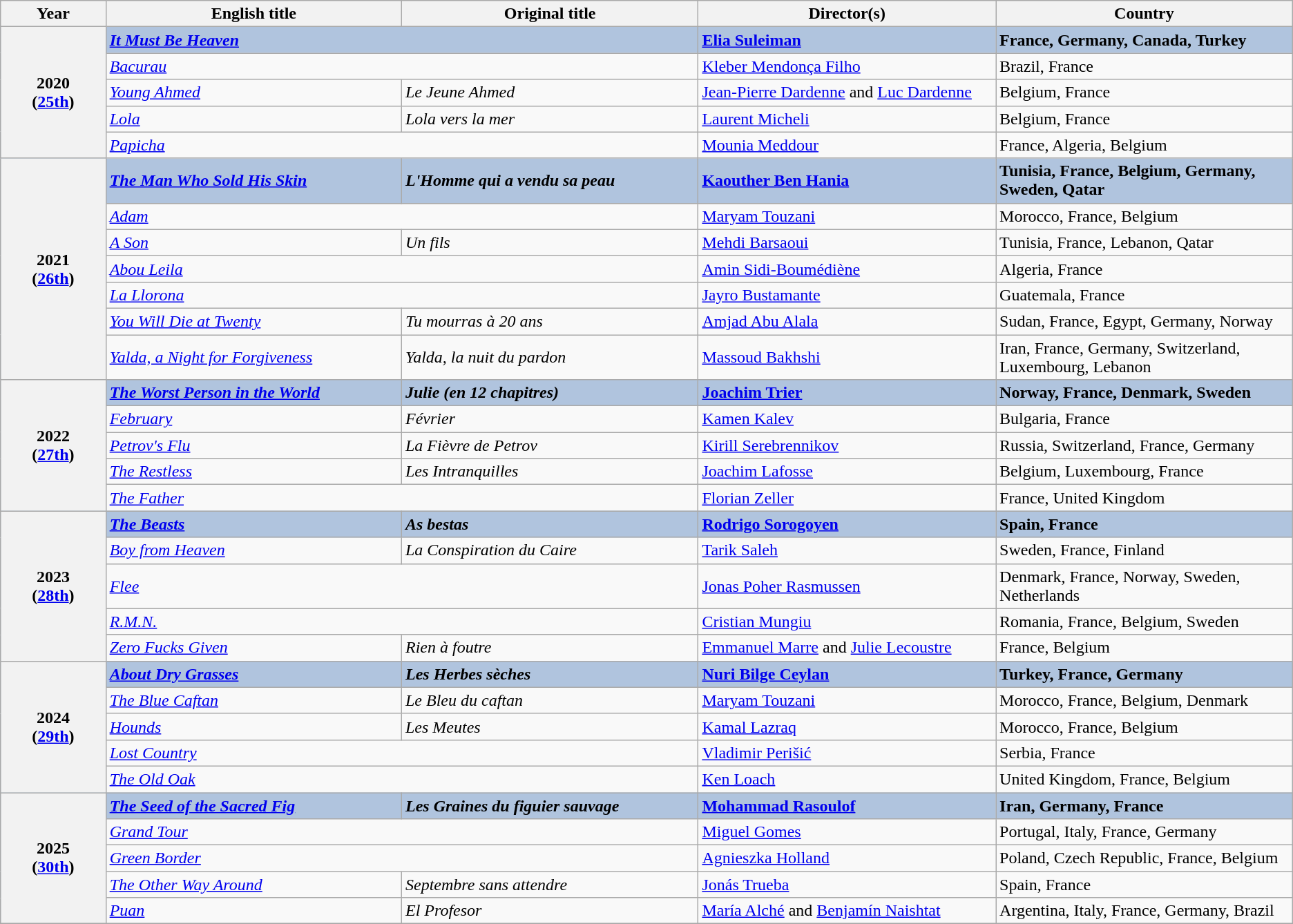<table class="wikitable">
<tr>
<th width="100">Year</th>
<th width="300">English title</th>
<th width="300">Original title</th>
<th width="300">Director(s)</th>
<th width="300">Country</th>
</tr>
<tr style="background:#B0C4DE;">
<th rowspan="5" align="center">2020<br>(<a href='#'>25th</a>)</th>
<td colspan="2"><strong><em><a href='#'>It Must Be Heaven</a></em></strong></td>
<td><strong><a href='#'>Elia Suleiman</a></strong></td>
<td><strong>France, Germany, Canada, Turkey</strong></td>
</tr>
<tr>
<td colspan="2"><em><a href='#'>Bacurau</a></em></td>
<td><a href='#'>Kleber Mendonça Filho</a></td>
<td>Brazil, France</td>
</tr>
<tr>
<td><em><a href='#'>Young Ahmed</a></em></td>
<td><em>Le Jeune Ahmed</em></td>
<td><a href='#'>Jean-Pierre Dardenne</a> and <a href='#'>Luc Dardenne</a></td>
<td>Belgium, France</td>
</tr>
<tr>
<td><em><a href='#'>Lola</a></em></td>
<td><em>Lola vers la mer</em></td>
<td><a href='#'>Laurent Micheli</a></td>
<td>Belgium, France</td>
</tr>
<tr>
<td colspan="2"><em><a href='#'>Papicha</a></em></td>
<td><a href='#'>Mounia Meddour</a></td>
<td>France, Algeria, Belgium</td>
</tr>
<tr style="background:#B0C4DE;">
<th rowspan="7" align="center">2021<br>(<a href='#'>26th</a>)</th>
<td><strong><em><a href='#'>The Man Who Sold His Skin</a></em></strong></td>
<td><strong><em>L'Homme qui a vendu sa peau</em></strong></td>
<td><strong><a href='#'>Kaouther Ben Hania</a></strong></td>
<td><strong>Tunisia, France, Belgium, Germany, Sweden, Qatar</strong></td>
</tr>
<tr>
<td colspan="2"><em><a href='#'>Adam</a></em></td>
<td><a href='#'>Maryam Touzani</a></td>
<td>Morocco, France, Belgium</td>
</tr>
<tr>
<td><em><a href='#'>A Son</a></em></td>
<td><em>Un fils</em></td>
<td><a href='#'>Mehdi Barsaoui</a></td>
<td>Tunisia, France, Lebanon, Qatar</td>
</tr>
<tr>
<td colspan="2"><em><a href='#'>Abou Leila</a></em></td>
<td><a href='#'>Amin Sidi-Boumédiène</a></td>
<td>Algeria, France</td>
</tr>
<tr>
<td colspan="2"><em><a href='#'>La Llorona</a></em></td>
<td><a href='#'>Jayro Bustamante</a></td>
<td>Guatemala, France</td>
</tr>
<tr>
<td><em><a href='#'>You Will Die at Twenty</a></em></td>
<td><em>Tu mourras à 20 ans</em></td>
<td><a href='#'>Amjad Abu Alala</a></td>
<td>Sudan, France, Egypt, Germany, Norway</td>
</tr>
<tr>
<td><em><a href='#'>Yalda, a Night for Forgiveness</a></em></td>
<td><em>Yalda, la nuit du pardon</em></td>
<td><a href='#'>Massoud Bakhshi</a></td>
<td>Iran, France, Germany, Switzerland, Luxembourg, Lebanon</td>
</tr>
<tr style="background:#B0C4DE;">
<th rowspan="5" align="center">2022<br>(<a href='#'>27th</a>)</th>
<td><strong><em><a href='#'>The Worst Person in the World</a></em></strong></td>
<td><strong><em>Julie (en 12 chapitres)</em></strong></td>
<td><strong><a href='#'>Joachim Trier</a></strong></td>
<td><strong>Norway, France, Denmark, Sweden</strong></td>
</tr>
<tr>
<td><em><a href='#'>February</a></em></td>
<td><em>Février</em></td>
<td><a href='#'>Kamen Kalev</a></td>
<td>Bulgaria, France</td>
</tr>
<tr>
<td><em><a href='#'>Petrov's Flu</a></em></td>
<td><em>La Fièvre de Petrov</em></td>
<td><a href='#'>Kirill Serebrennikov</a></td>
<td>Russia, Switzerland, France, Germany</td>
</tr>
<tr>
<td><em><a href='#'>The Restless</a></em></td>
<td><em>Les Intranquilles</em></td>
<td><a href='#'>Joachim Lafosse</a></td>
<td>Belgium, Luxembourg, France</td>
</tr>
<tr>
<td colspan="2"><em><a href='#'>The Father</a></em></td>
<td><a href='#'>Florian Zeller</a></td>
<td>France, United Kingdom</td>
</tr>
<tr style="background:#B0C4DE;">
<th rowspan="5" align="center">2023<br>(<a href='#'>28th</a>)</th>
<td><strong><em><a href='#'>The Beasts</a></em></strong></td>
<td><strong><em>As bestas</em></strong></td>
<td><strong><a href='#'>Rodrigo Sorogoyen</a></strong></td>
<td><strong>Spain, France</strong></td>
</tr>
<tr>
<td><em><a href='#'>Boy from Heaven</a></em></td>
<td><em>La Conspiration du Caire</em></td>
<td><a href='#'>Tarik Saleh</a></td>
<td>Sweden, France, Finland</td>
</tr>
<tr>
<td colspan="2"><em><a href='#'>Flee</a></em></td>
<td><a href='#'>Jonas Poher Rasmussen</a></td>
<td>Denmark, France, Norway, Sweden, Netherlands</td>
</tr>
<tr>
<td colspan="2"><em><a href='#'>R.M.N.</a></em></td>
<td><a href='#'>Cristian Mungiu</a></td>
<td>Romania, France, Belgium, Sweden</td>
</tr>
<tr>
<td><em><a href='#'>Zero Fucks Given</a></em></td>
<td><em>Rien à foutre</em></td>
<td><a href='#'>Emmanuel Marre</a> and <a href='#'>Julie Lecoustre</a></td>
<td>France, Belgium</td>
</tr>
<tr style="background:#B0C4DE;">
<th rowspan="5" align="center">2024<br>(<a href='#'>29th</a>)</th>
<td><strong><em><a href='#'>About Dry Grasses</a></em></strong></td>
<td><strong><em>Les Herbes sèches</em></strong></td>
<td><strong><a href='#'>Nuri Bilge Ceylan</a></strong></td>
<td><strong>Turkey, France, Germany</strong></td>
</tr>
<tr>
<td><em><a href='#'>The Blue Caftan</a></em></td>
<td><em>Le Bleu du caftan</em></td>
<td><a href='#'>Maryam Touzani</a></td>
<td>Morocco, France, Belgium, Denmark</td>
</tr>
<tr>
<td><em><a href='#'>Hounds</a></em></td>
<td><em>Les Meutes</em></td>
<td><a href='#'>Kamal Lazraq</a></td>
<td>Morocco, France, Belgium</td>
</tr>
<tr>
<td colspan="2"><em><a href='#'>Lost Country</a></em></td>
<td><a href='#'>Vladimir Perišić</a></td>
<td>Serbia, France</td>
</tr>
<tr>
<td colspan="2"><em><a href='#'>The Old Oak</a></em></td>
<td><a href='#'>Ken Loach</a></td>
<td>United Kingdom, France, Belgium</td>
</tr>
<tr style="background:#B0C4DE;">
<th rowspan="5" align="center">2025<br>(<a href='#'>30th</a>)</th>
<td><strong><em><a href='#'>The Seed of the Sacred Fig</a></em></strong></td>
<td><strong><em>Les Graines du figuier sauvage</em></strong></td>
<td><strong><a href='#'>Mohammad Rasoulof</a></strong></td>
<td><strong>Iran, Germany, France</strong></td>
</tr>
<tr>
<td colspan="2"><em><a href='#'>Grand Tour</a></em></td>
<td><a href='#'>Miguel Gomes</a></td>
<td>Portugal, Italy, France, Germany</td>
</tr>
<tr>
<td colspan="2"><em><a href='#'>Green Border</a></em></td>
<td><a href='#'>Agnieszka Holland</a></td>
<td>Poland, Czech Republic, France, Belgium</td>
</tr>
<tr>
<td><em><a href='#'>The Other Way Around</a></em></td>
<td><em>Septembre sans attendre</em></td>
<td><a href='#'>Jonás Trueba</a></td>
<td>Spain, France</td>
</tr>
<tr>
<td><em><a href='#'>Puan</a></em></td>
<td><em>El Profesor</em></td>
<td><a href='#'>María Alché</a> and <a href='#'>Benjamín Naishtat</a></td>
<td>Argentina, Italy, France, Germany, Brazil</td>
</tr>
<tr>
</tr>
</table>
